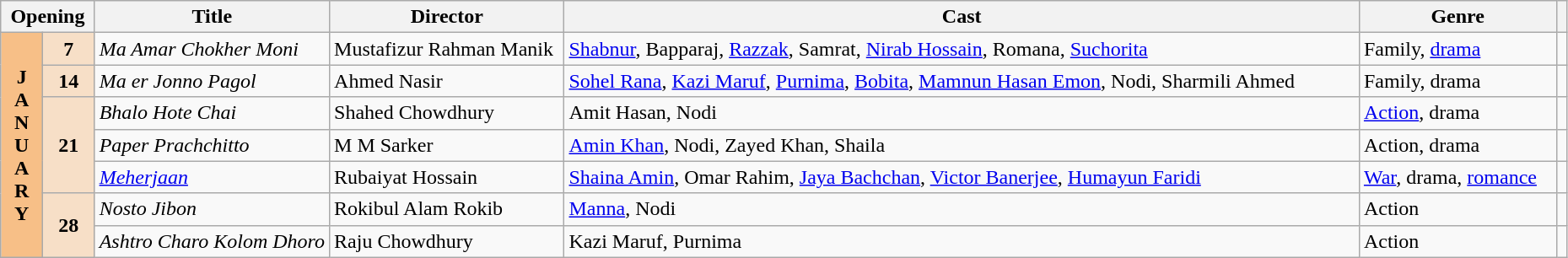<table class="wikitable sortable">
<tr>
<th colspan="2" style="width:6%;">Opening</th>
<th style="width:15%;">Title</th>
<th style="width:15%;">Director</th>
<th>Cast</th>
<th>Genre</th>
<th></th>
</tr>
<tr>
<th rowspan="7" style="text-align:center; background:#f7bf87">J<br>A<br>N<br>U<br>A<br>R<br>Y</th>
<td rowspan="1" style="text-align:center; background:#f7dfc7"><strong>7</strong></td>
<td><em>Ma Amar Chokher Moni</em></td>
<td>Mustafizur Rahman Manik</td>
<td><a href='#'>Shabnur</a>, Bapparaj, <a href='#'>Razzak</a>, Samrat, <a href='#'>Nirab Hossain</a>, Romana, <a href='#'>Suchorita</a></td>
<td>Family, <a href='#'>drama</a></td>
<td></td>
</tr>
<tr>
<td rowspan="1" style="text-align:center; background:#f7dfc7"><strong>14</strong></td>
<td><em>Ma er Jonno Pagol</em></td>
<td>Ahmed Nasir</td>
<td><a href='#'>Sohel Rana</a>, <a href='#'>Kazi Maruf</a>, <a href='#'>Purnima</a>, <a href='#'>Bobita</a>, <a href='#'>Mamnun Hasan Emon</a>, Nodi, Sharmili Ahmed </td>
<td>Family, drama</td>
<td></td>
</tr>
<tr>
<td rowspan="3" style="text-align:center; background:#f7dfc7"><strong>21</strong></td>
<td><em>Bhalo Hote Chai</em></td>
<td>Shahed Chowdhury</td>
<td>Amit Hasan, Nodi</td>
<td><a href='#'>Action</a>, drama</td>
<td></td>
</tr>
<tr>
<td><em>Paper Prachchitto</em></td>
<td>M M Sarker</td>
<td><a href='#'>Amin Khan</a>, Nodi, Zayed Khan, Shaila</td>
<td>Action, drama</td>
<td></td>
</tr>
<tr>
<td><em><a href='#'>Meherjaan</a></em></td>
<td>Rubaiyat Hossain</td>
<td><a href='#'>Shaina Amin</a>, Omar Rahim, <a href='#'>Jaya Bachchan</a>, <a href='#'>Victor Banerjee</a>, <a href='#'>Humayun Faridi</a></td>
<td><a href='#'>War</a>, drama, <a href='#'>romance</a></td>
<td></td>
</tr>
<tr>
<td rowspan="2" style="text-align:center; background:#f7dfc7"><strong>28</strong></td>
<td><em>Nosto Jibon</em></td>
<td>Rokibul Alam Rokib</td>
<td><a href='#'>Manna</a>, Nodi</td>
<td>Action</td>
<td></td>
</tr>
<tr>
<td><em>Ashtro Charo Kolom Dhoro</em></td>
<td>Raju Chowdhury</td>
<td>Kazi Maruf, Purnima</td>
<td>Action</td>
<td></td>
</tr>
</table>
